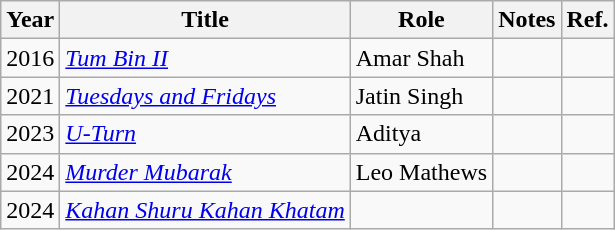<table class="wikitable">
<tr>
<th>Year</th>
<th>Title</th>
<th>Role</th>
<th>Notes</th>
<th>Ref.</th>
</tr>
<tr>
<td>2016</td>
<td><em><a href='#'>Tum Bin II</a></em></td>
<td>Amar Shah</td>
<td></td>
<td></td>
</tr>
<tr>
<td>2021</td>
<td><em><a href='#'>Tuesdays and Fridays</a></em></td>
<td>Jatin Singh</td>
<td></td>
<td></td>
</tr>
<tr>
<td>2023</td>
<td><em><a href='#'>U-Turn</a></em></td>
<td>Aditya</td>
<td></td>
<td></td>
</tr>
<tr>
<td>2024</td>
<td><em><a href='#'>Murder Mubarak</a></em></td>
<td>Leo Mathews</td>
<td></td>
<td></td>
</tr>
<tr>
<td>2024</td>
<td><em><a href='#'>Kahan Shuru Kahan Khatam</a></em></td>
<td></td>
<td></td>
<td></td>
</tr>
</table>
